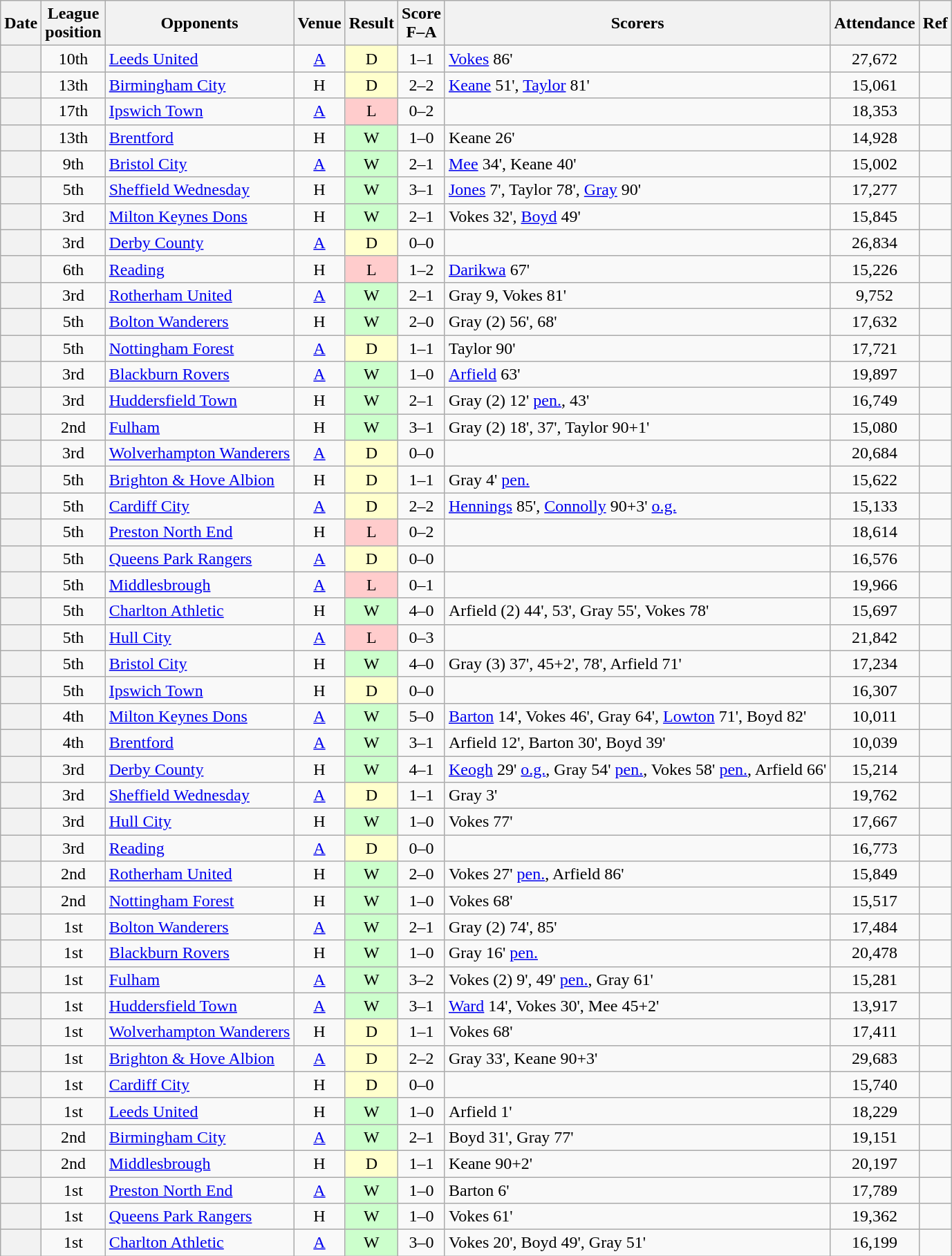<table class="wikitable plainrowheaders sortable" style="text-align:center">
<tr>
<th scope="col">Date</th>
<th scope="col">League<br>position</th>
<th scope="col">Opponents</th>
<th scope="col">Venue</th>
<th scope="col">Result</th>
<th scope="col">Score<br>F–A</th>
<th scope="col" class="unsortable">Scorers</th>
<th scope="col">Attendance</th>
<th scope="col" class="unsortable">Ref</th>
</tr>
<tr>
<th scope="row"></th>
<td>10th</td>
<td align="left"><a href='#'>Leeds United</a></td>
<td><a href='#'>A</a></td>
<td bgcolor="#ffffcc">D</td>
<td>1–1</td>
<td align="left"><a href='#'>Vokes</a> 86'</td>
<td>27,672</td>
<td></td>
</tr>
<tr>
<th scope="row"></th>
<td>13th</td>
<td align="left"><a href='#'>Birmingham City</a></td>
<td>H</td>
<td bgcolor="#ffffcc">D</td>
<td>2–2</td>
<td align="left"><a href='#'>Keane</a> 51', <a href='#'>Taylor</a> 81'</td>
<td>15,061</td>
<td></td>
</tr>
<tr>
<th scope="row"></th>
<td>17th</td>
<td align="left"><a href='#'>Ipswich Town</a></td>
<td><a href='#'>A</a></td>
<td bgcolor="#ffcccc">L</td>
<td>0–2</td>
<td align="left"></td>
<td>18,353</td>
<td></td>
</tr>
<tr>
<th scope="row"></th>
<td>13th</td>
<td align="left"><a href='#'>Brentford</a></td>
<td>H</td>
<td bgcolor="#ccffcc">W</td>
<td>1–0</td>
<td align="left">Keane 26'</td>
<td>14,928</td>
<td></td>
</tr>
<tr>
<th scope="row"></th>
<td>9th</td>
<td align="left"><a href='#'>Bristol City</a></td>
<td><a href='#'>A</a></td>
<td bgcolor="#ccffcc">W</td>
<td>2–1</td>
<td align="left"><a href='#'>Mee</a> 34', Keane 40'</td>
<td>15,002</td>
<td></td>
</tr>
<tr>
<th scope="row"></th>
<td>5th</td>
<td align="left"><a href='#'>Sheffield Wednesday</a></td>
<td>H</td>
<td bgcolor="#ccffcc">W</td>
<td>3–1</td>
<td align="left"><a href='#'>Jones</a> 7', Taylor 78', <a href='#'>Gray</a> 90'</td>
<td>17,277</td>
<td></td>
</tr>
<tr>
<th scope="row"></th>
<td>3rd</td>
<td align="left"><a href='#'>Milton Keynes Dons</a></td>
<td>H</td>
<td bgcolor="#ccffcc">W</td>
<td>2–1</td>
<td align="left">Vokes 32', <a href='#'>Boyd</a> 49'</td>
<td>15,845</td>
<td></td>
</tr>
<tr>
<th scope="row"></th>
<td>3rd</td>
<td align="left"><a href='#'>Derby County</a></td>
<td><a href='#'>A</a></td>
<td bgcolor="#ffffcc">D</td>
<td>0–0</td>
<td align="left"></td>
<td>26,834</td>
<td></td>
</tr>
<tr>
<th scope="row"></th>
<td>6th</td>
<td align="left"><a href='#'>Reading</a></td>
<td>H</td>
<td bgcolor="#ffcccc">L</td>
<td>1–2</td>
<td align="left"><a href='#'>Darikwa</a> 67'</td>
<td>15,226</td>
<td></td>
</tr>
<tr>
<th scope="row"></th>
<td>3rd</td>
<td align="left"><a href='#'>Rotherham United</a></td>
<td><a href='#'>A</a></td>
<td bgcolor="#ccffcc">W</td>
<td>2–1</td>
<td align="left">Gray 9, Vokes 81'</td>
<td>9,752</td>
<td></td>
</tr>
<tr>
<th scope="row"></th>
<td>5th</td>
<td align="left"><a href='#'>Bolton Wanderers</a></td>
<td>H</td>
<td bgcolor="#ccffcc">W</td>
<td>2–0</td>
<td align="left">Gray (2) 56', 68'</td>
<td>17,632</td>
<td></td>
</tr>
<tr>
<th scope="row"></th>
<td>5th</td>
<td align="left"><a href='#'>Nottingham Forest</a></td>
<td><a href='#'>A</a></td>
<td bgcolor="#ffffcc">D</td>
<td>1–1</td>
<td align="left">Taylor 90'</td>
<td>17,721</td>
<td></td>
</tr>
<tr>
<th scope="row"></th>
<td>3rd</td>
<td align="left"><a href='#'>Blackburn Rovers</a></td>
<td><a href='#'>A</a></td>
<td bgcolor="#ccffcc">W</td>
<td>1–0</td>
<td align="left"><a href='#'>Arfield</a> 63'</td>
<td>19,897</td>
<td></td>
</tr>
<tr>
<th scope="row"></th>
<td>3rd</td>
<td align="left"><a href='#'>Huddersfield Town</a></td>
<td>H</td>
<td bgcolor="#ccffcc">W</td>
<td>2–1</td>
<td align="left">Gray (2) 12' <a href='#'>pen.</a>, 43'</td>
<td>16,749</td>
<td></td>
</tr>
<tr>
<th scope="row"></th>
<td>2nd</td>
<td align="left"><a href='#'>Fulham</a></td>
<td>H</td>
<td bgcolor="#ccffcc">W</td>
<td>3–1</td>
<td align="left">Gray (2) 18', 37', Taylor 90+1'</td>
<td>15,080</td>
<td></td>
</tr>
<tr>
<th scope="row"></th>
<td>3rd</td>
<td align="left"><a href='#'>Wolverhampton Wanderers</a></td>
<td><a href='#'>A</a></td>
<td bgcolor="#ffffcc">D</td>
<td>0–0</td>
<td align="left"></td>
<td>20,684</td>
<td></td>
</tr>
<tr>
<th scope="row"></th>
<td>5th</td>
<td align="left"><a href='#'>Brighton & Hove Albion</a></td>
<td>H</td>
<td bgcolor="#ffffcc">D</td>
<td>1–1</td>
<td align="left">Gray 4' <a href='#'>pen.</a></td>
<td>15,622</td>
<td></td>
</tr>
<tr>
<th scope="row"></th>
<td>5th</td>
<td align="left"><a href='#'>Cardiff City</a></td>
<td><a href='#'>A</a></td>
<td bgcolor="#ffffcc">D</td>
<td>2–2</td>
<td align="left"><a href='#'>Hennings</a> 85', <a href='#'>Connolly</a> 90+3' <a href='#'>o.g.</a></td>
<td>15,133</td>
<td></td>
</tr>
<tr>
<th scope="row"></th>
<td>5th</td>
<td align="left"><a href='#'>Preston North End</a></td>
<td>H</td>
<td bgcolor="#ffcccc">L</td>
<td>0–2</td>
<td align="left"></td>
<td>18,614</td>
<td></td>
</tr>
<tr>
<th scope="row"></th>
<td>5th</td>
<td align="left"><a href='#'>Queens Park Rangers</a></td>
<td><a href='#'>A</a></td>
<td bgcolor="#ffffcc">D</td>
<td>0–0</td>
<td align="left"></td>
<td>16,576</td>
<td></td>
</tr>
<tr>
<th scope="row"></th>
<td>5th</td>
<td align="left"><a href='#'>Middlesbrough</a></td>
<td><a href='#'>A</a></td>
<td bgcolor="#ffcccc">L</td>
<td>0–1</td>
<td align="left"></td>
<td>19,966</td>
<td></td>
</tr>
<tr>
<th scope="row"></th>
<td>5th</td>
<td align="left"><a href='#'>Charlton Athletic</a></td>
<td>H</td>
<td bgcolor="#ccffcc">W</td>
<td>4–0</td>
<td align="left">Arfield (2) 44', 53', Gray 55', Vokes 78'</td>
<td>15,697</td>
<td></td>
</tr>
<tr>
<th scope="row"></th>
<td>5th</td>
<td align="left"><a href='#'>Hull City</a></td>
<td><a href='#'>A</a></td>
<td bgcolor="#ffcccc">L</td>
<td>0–3</td>
<td align="left"></td>
<td>21,842</td>
<td></td>
</tr>
<tr>
<th scope="row"></th>
<td>5th</td>
<td align="left"><a href='#'>Bristol City</a></td>
<td>H</td>
<td bgcolor="#ccffcc">W</td>
<td>4–0</td>
<td align="left">Gray (3) 37', 45+2', 78', Arfield 71'</td>
<td>17,234</td>
<td></td>
</tr>
<tr>
<th scope="row"></th>
<td>5th</td>
<td align="left"><a href='#'>Ipswich Town</a></td>
<td>H</td>
<td bgcolor="#ffffcc">D</td>
<td>0–0</td>
<td align="left"></td>
<td>16,307</td>
<td></td>
</tr>
<tr>
<th scope="row"></th>
<td>4th</td>
<td align="left"><a href='#'>Milton Keynes Dons</a></td>
<td><a href='#'>A</a></td>
<td bgcolor="#ccffcc">W</td>
<td>5–0</td>
<td align="left"><a href='#'>Barton</a> 14', Vokes 46', Gray 64', <a href='#'>Lowton</a> 71', Boyd 82'</td>
<td>10,011</td>
<td></td>
</tr>
<tr>
<th scope="row"></th>
<td>4th</td>
<td align="left"><a href='#'>Brentford</a></td>
<td><a href='#'>A</a></td>
<td bgcolor="#ccffcc">W</td>
<td>3–1</td>
<td align="left">Arfield 12', Barton 30', Boyd 39'</td>
<td>10,039</td>
<td></td>
</tr>
<tr>
<th scope="row"></th>
<td>3rd</td>
<td align="left"><a href='#'>Derby County</a></td>
<td>H</td>
<td bgcolor="#ccffcc">W</td>
<td>4–1</td>
<td align="left"><a href='#'>Keogh</a> 29' <a href='#'>o.g.</a>, Gray 54' <a href='#'>pen.</a>, Vokes 58' <a href='#'>pen.</a>, Arfield 66'</td>
<td>15,214</td>
<td></td>
</tr>
<tr>
<th scope="row"></th>
<td>3rd</td>
<td align="left"><a href='#'>Sheffield Wednesday</a></td>
<td><a href='#'>A</a></td>
<td bgcolor="#ffffcc">D</td>
<td>1–1</td>
<td align="left">Gray 3'</td>
<td>19,762</td>
<td></td>
</tr>
<tr>
<th scope="row"></th>
<td>3rd</td>
<td align="left"><a href='#'>Hull City</a></td>
<td>H</td>
<td bgcolor="#ccffcc">W</td>
<td>1–0</td>
<td align="left">Vokes 77'</td>
<td>17,667</td>
<td></td>
</tr>
<tr>
<th scope="row"></th>
<td>3rd</td>
<td align="left"><a href='#'>Reading</a></td>
<td><a href='#'>A</a></td>
<td bgcolor="#ffffcc">D</td>
<td>0–0</td>
<td align="left"></td>
<td>16,773</td>
<td></td>
</tr>
<tr>
<th scope="row"></th>
<td>2nd</td>
<td align="left"><a href='#'>Rotherham United</a></td>
<td>H</td>
<td bgcolor="#ccffcc">W</td>
<td>2–0</td>
<td align="left">Vokes 27' <a href='#'>pen.</a>, Arfield 86'</td>
<td>15,849</td>
<td></td>
</tr>
<tr>
<th scope="row"></th>
<td>2nd</td>
<td align="left"><a href='#'>Nottingham Forest</a></td>
<td>H</td>
<td bgcolor="#ccffcc">W</td>
<td>1–0</td>
<td align="left">Vokes 68'</td>
<td>15,517</td>
<td></td>
</tr>
<tr>
<th scope="row"></th>
<td>1st</td>
<td align="left"><a href='#'>Bolton Wanderers</a></td>
<td><a href='#'>A</a></td>
<td bgcolor="#ccffcc">W</td>
<td>2–1</td>
<td align="left">Gray (2) 74', 85'</td>
<td>17,484</td>
<td></td>
</tr>
<tr>
<th scope="row"></th>
<td>1st</td>
<td align="left"><a href='#'>Blackburn Rovers</a></td>
<td>H</td>
<td bgcolor="#ccffcc">W</td>
<td>1–0</td>
<td align="left">Gray 16' <a href='#'>pen.</a></td>
<td>20,478</td>
<td></td>
</tr>
<tr>
<th scope="row"></th>
<td>1st</td>
<td align="left"><a href='#'>Fulham</a></td>
<td><a href='#'>A</a></td>
<td bgcolor="#ccffcc">W</td>
<td>3–2</td>
<td align="left">Vokes (2) 9', 49' <a href='#'>pen.</a>, Gray 61'</td>
<td>15,281</td>
<td></td>
</tr>
<tr>
<th scope="row"></th>
<td>1st</td>
<td align="left"><a href='#'>Huddersfield Town</a></td>
<td><a href='#'>A</a></td>
<td bgcolor="#ccffcc">W</td>
<td>3–1</td>
<td align="left"><a href='#'>Ward</a> 14', Vokes 30', Mee 45+2'</td>
<td>13,917</td>
<td></td>
</tr>
<tr>
<th scope="row"></th>
<td>1st</td>
<td align="left"><a href='#'>Wolverhampton Wanderers</a></td>
<td>H</td>
<td bgcolor="#ffffcc">D</td>
<td>1–1</td>
<td align="left">Vokes 68'</td>
<td>17,411</td>
<td></td>
</tr>
<tr>
<th scope="row"></th>
<td>1st</td>
<td align="left"><a href='#'>Brighton & Hove Albion</a></td>
<td><a href='#'>A</a></td>
<td bgcolor="#ffffcc">D</td>
<td>2–2</td>
<td align="left">Gray 33', Keane 90+3'</td>
<td>29,683</td>
<td></td>
</tr>
<tr>
<th scope="row"></th>
<td>1st</td>
<td align="left"><a href='#'>Cardiff City</a></td>
<td>H</td>
<td bgcolor="#ffffcc">D</td>
<td>0–0</td>
<td align="left"></td>
<td>15,740</td>
<td></td>
</tr>
<tr>
<th scope="row"></th>
<td>1st</td>
<td align="left"><a href='#'>Leeds United</a></td>
<td>H</td>
<td bgcolor="#ccffcc">W</td>
<td>1–0</td>
<td align="left">Arfield 1'</td>
<td>18,229</td>
<td></td>
</tr>
<tr>
<th scope="row"></th>
<td>2nd</td>
<td align="left"><a href='#'>Birmingham City</a></td>
<td><a href='#'>A</a></td>
<td bgcolor="#ccffcc">W</td>
<td>2–1</td>
<td align="left">Boyd 31', Gray 77'</td>
<td>19,151</td>
<td></td>
</tr>
<tr>
<th scope="row"></th>
<td>2nd</td>
<td align="left"><a href='#'>Middlesbrough</a></td>
<td>H</td>
<td bgcolor="#ffffcc">D</td>
<td>1–1</td>
<td align="left">Keane 90+2'</td>
<td>20,197</td>
<td></td>
</tr>
<tr>
<th scope="row"></th>
<td>1st</td>
<td align="left"><a href='#'>Preston North End</a></td>
<td><a href='#'>A</a></td>
<td bgcolor="#ccffcc">W</td>
<td>1–0</td>
<td align="left">Barton 6'</td>
<td>17,789</td>
<td></td>
</tr>
<tr>
<th scope="row"></th>
<td>1st</td>
<td align="left"><a href='#'>Queens Park Rangers</a></td>
<td>H</td>
<td bgcolor="#ccffcc">W</td>
<td>1–0</td>
<td align="left">Vokes 61'</td>
<td>19,362</td>
<td></td>
</tr>
<tr>
<th scope="row"></th>
<td>1st</td>
<td align="left"><a href='#'>Charlton Athletic</a></td>
<td><a href='#'>A</a></td>
<td bgcolor="#ccffcc">W</td>
<td>3–0</td>
<td align="left">Vokes 20', Boyd 49', Gray 51'</td>
<td>16,199</td>
<td></td>
</tr>
</table>
